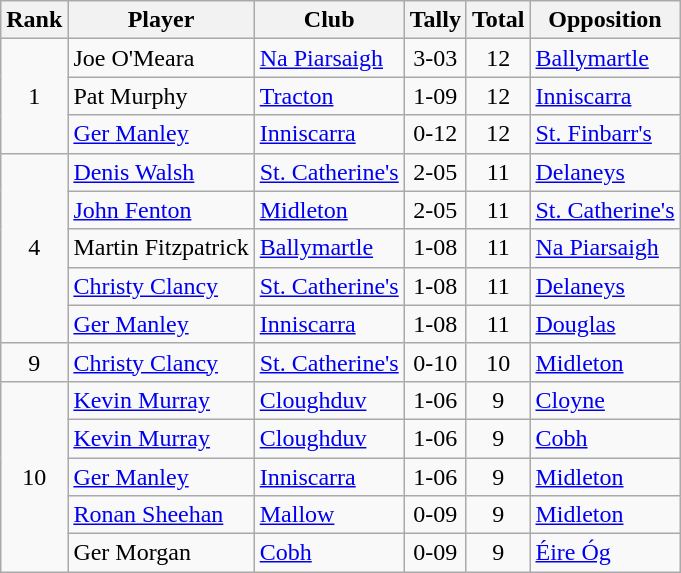<table class="wikitable">
<tr>
<th>Rank</th>
<th>Player</th>
<th>Club</th>
<th>Tally</th>
<th>Total</th>
<th>Opposition</th>
</tr>
<tr>
<td rowspan="3" style="text-align:center;">1</td>
<td>Joe O'Meara</td>
<td><a href='#'>Na Piarsaigh</a></td>
<td align=center>3-03</td>
<td align=center>12</td>
<td><a href='#'>Ballymartle</a></td>
</tr>
<tr>
<td>Pat Murphy</td>
<td><a href='#'>Tracton</a></td>
<td align=center>1-09</td>
<td align=center>12</td>
<td><a href='#'>Inniscarra</a></td>
</tr>
<tr>
<td><a href='#'>Ger Manley</a></td>
<td><a href='#'>Inniscarra</a></td>
<td align=center>0-12</td>
<td align=center>12</td>
<td><a href='#'>St. Finbarr's</a></td>
</tr>
<tr>
<td rowspan="5" style="text-align:center;">4</td>
<td><a href='#'>Denis Walsh</a></td>
<td><a href='#'>St. Catherine's</a></td>
<td align=center>2-05</td>
<td align=center>11</td>
<td><a href='#'>Delaneys</a></td>
</tr>
<tr>
<td><a href='#'>John Fenton</a></td>
<td><a href='#'>Midleton</a></td>
<td align=center>2-05</td>
<td align=center>11</td>
<td><a href='#'>St. Catherine's</a></td>
</tr>
<tr>
<td>Martin Fitzpatrick</td>
<td><a href='#'>Ballymartle</a></td>
<td align=center>1-08</td>
<td align=center>11</td>
<td><a href='#'>Na Piarsaigh</a></td>
</tr>
<tr>
<td><a href='#'>Christy Clancy</a></td>
<td><a href='#'>St. Catherine's</a></td>
<td align=center>1-08</td>
<td align=center>11</td>
<td><a href='#'>Delaneys</a></td>
</tr>
<tr>
<td><a href='#'>Ger Manley</a></td>
<td><a href='#'>Inniscarra</a></td>
<td align=center>1-08</td>
<td align=center>11</td>
<td><a href='#'>Douglas</a></td>
</tr>
<tr>
<td rowspan="1" style="text-align:center;">9</td>
<td><a href='#'>Christy Clancy</a></td>
<td><a href='#'>St. Catherine's</a></td>
<td align=center>0-10</td>
<td align=center>10</td>
<td><a href='#'>Midleton</a></td>
</tr>
<tr>
<td rowspan="5" style="text-align:center;">10</td>
<td><a href='#'>Kevin Murray</a></td>
<td><a href='#'>Cloughduv</a></td>
<td align=center>1-06</td>
<td align=center>9</td>
<td><a href='#'>Cloyne</a></td>
</tr>
<tr>
<td><a href='#'>Kevin Murray</a></td>
<td><a href='#'>Cloughduv</a></td>
<td align=center>1-06</td>
<td align=center>9</td>
<td><a href='#'>Cobh</a></td>
</tr>
<tr>
<td><a href='#'>Ger Manley</a></td>
<td><a href='#'>Inniscarra</a></td>
<td align=center>1-06</td>
<td align=center>9</td>
<td><a href='#'>Midleton</a></td>
</tr>
<tr>
<td><a href='#'>Ronan Sheehan</a></td>
<td><a href='#'>Mallow</a></td>
<td align=center>0-09</td>
<td align=center>9</td>
<td><a href='#'>Midleton</a></td>
</tr>
<tr>
<td>Ger Morgan</td>
<td><a href='#'>Cobh</a></td>
<td align=center>0-09</td>
<td align=center>9</td>
<td><a href='#'>Éire Óg</a></td>
</tr>
</table>
